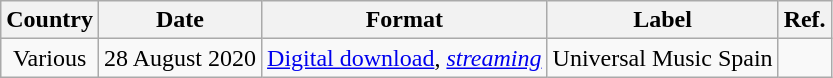<table class="wikitable plainrowheaders" style="text-align:center;">
<tr>
<th>Country</th>
<th>Date</th>
<th>Format</th>
<th>Label</th>
<th>Ref.</th>
</tr>
<tr>
<td scope="row">Various</td>
<td>28 August 2020</td>
<td><a href='#'>Digital download</a>, <em><a href='#'>streaming</a></em></td>
<td>Universal Music Spain</td>
<td align="center"></td>
</tr>
</table>
